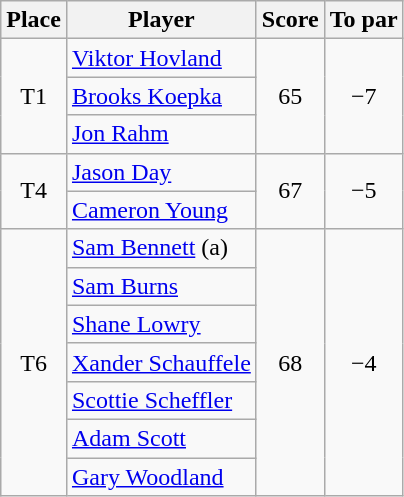<table class="wikitable">
<tr>
<th>Place</th>
<th>Player</th>
<th>Score</th>
<th>To par</th>
</tr>
<tr>
<td rowspan=3 align=center>T1</td>
<td> <a href='#'>Viktor Hovland</a></td>
<td rowspan=3 align=center>65</td>
<td rowspan=3 align=center>−7</td>
</tr>
<tr>
<td> <a href='#'>Brooks Koepka</a></td>
</tr>
<tr>
<td> <a href='#'>Jon Rahm</a></td>
</tr>
<tr>
<td rowspan=2 align=center>T4</td>
<td> <a href='#'>Jason Day</a></td>
<td rowspan=2 align=center>67</td>
<td rowspan=2 align=center>−5</td>
</tr>
<tr>
<td> <a href='#'>Cameron Young</a></td>
</tr>
<tr>
<td rowspan=7 align=center>T6</td>
<td> <a href='#'>Sam Bennett</a> (a)</td>
<td rowspan=7 align=center>68</td>
<td rowspan=7 align=center>−4</td>
</tr>
<tr>
<td> <a href='#'>Sam Burns</a></td>
</tr>
<tr>
<td> <a href='#'>Shane Lowry</a></td>
</tr>
<tr>
<td> <a href='#'>Xander Schauffele</a></td>
</tr>
<tr>
<td> <a href='#'>Scottie Scheffler</a></td>
</tr>
<tr>
<td> <a href='#'>Adam Scott</a></td>
</tr>
<tr>
<td> <a href='#'>Gary Woodland</a></td>
</tr>
</table>
